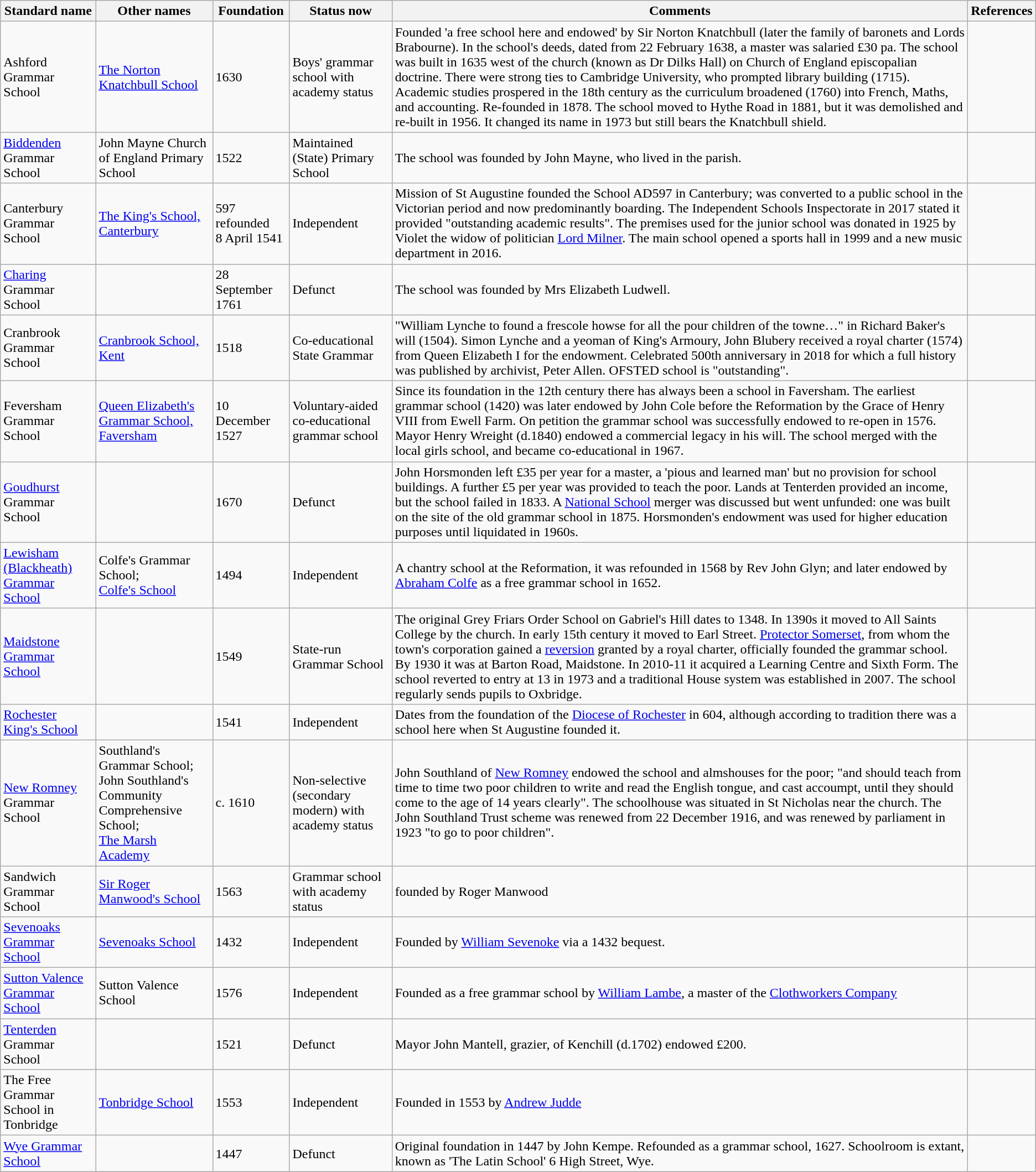<table class="wikitable">
<tr>
<th>Standard name</th>
<th>Other names</th>
<th>Foundation</th>
<th>Status now</th>
<th>Comments</th>
<th>References</th>
</tr>
<tr>
<td>Ashford Grammar School</td>
<td><a href='#'>The Norton Knatchbull School</a></td>
<td>1630</td>
<td>Boys' grammar school with academy status</td>
<td>Founded 'a free school here and endowed' by Sir Norton Knatchbull (later the family of baronets and Lords Brabourne). In the school's deeds, dated from 22 February 1638, a master was salaried £30 pa. The school was built in 1635 west of the church (known as Dr Dilks Hall) on Church of England episcopalian doctrine. There were strong ties to Cambridge University, who prompted library building (1715). Academic studies prospered in the 18th century as the curriculum broadened (1760) into French, Maths, and accounting. Re-founded in 1878. The school moved to Hythe Road in 1881, but it was demolished and re-built in 1956. It changed its name in 1973 but still bears the Knatchbull shield.</td>
<td></td>
</tr>
<tr>
<td><a href='#'>Biddenden</a> Grammar School</td>
<td>John Mayne Church of England Primary School</td>
<td>1522</td>
<td>Maintained (State) Primary School</td>
<td>The school was founded by John Mayne, who lived in the parish.</td>
<td></td>
</tr>
<tr>
<td>Canterbury Grammar School</td>
<td><a href='#'>The King's School, Canterbury</a></td>
<td>597<br>refounded<br>8 April 1541</td>
<td>Independent</td>
<td>Mission of St Augustine founded the School AD597 in Canterbury; was converted to a public school in the Victorian period and now predominantly boarding.  The Independent Schools Inspectorate in 2017 stated it provided "outstanding academic results". The premises used for the junior school was donated in 1925 by Violet the widow of politician <a href='#'>Lord Milner</a>. The main school opened a sports hall in 1999 and a new music department in 2016.</td>
<td></td>
</tr>
<tr>
<td><a href='#'>Charing</a> Grammar School</td>
<td></td>
<td>28 September 1761</td>
<td>Defunct</td>
<td>The school was founded by Mrs Elizabeth Ludwell.</td>
<td></td>
</tr>
<tr>
<td>Cranbrook Grammar School</td>
<td><a href='#'>Cranbrook School, Kent</a></td>
<td>1518</td>
<td>Co-educational State Grammar</td>
<td>"William Lynche to found a frescole howse for all the pour children of the towne…" in Richard Baker's will (1504). Simon Lynche and a yeoman of King's Armoury, John Blubery received a royal charter (1574) from Queen Elizabeth I for the endowment. Celebrated 500th anniversary in 2018 for which a full history was published by archivist, Peter Allen. OFSTED school is "outstanding".</td>
<td></td>
</tr>
<tr>
<td>Feversham Grammar School</td>
<td><a href='#'>Queen Elizabeth's Grammar School, Faversham</a></td>
<td>10 December 1527</td>
<td>Voluntary-aided co-educational grammar school</td>
<td>Since its foundation in the 12th century there has always been a school in Faversham. The earliest grammar school (1420) was later endowed by John Cole before the Reformation by the Grace of Henry VIII from Ewell Farm. On petition the grammar school was successfully endowed to re-open in 1576. Mayor Henry Wreight (d.1840) endowed a commercial legacy in his will. The school merged with the local girls school, and became co-educational in 1967.</td>
<td></td>
</tr>
<tr>
<td><a href='#'>Goudhurst</a> Grammar School</td>
<td></td>
<td>1670</td>
<td>Defunct</td>
<td>John Horsmonden left £35 per year for a master, a 'pious and learned man' but no provision for school buildings. A further £5 per year was provided to teach the poor. Lands at Tenterden provided an income, but the school failed in 1833. A <a href='#'>National School</a> merger was discussed but went unfunded: one was built on the site of the old grammar school in 1875. Horsmonden's endowment was used for higher education purposes until liquidated in 1960s.</td>
<td></td>
</tr>
<tr>
<td><a href='#'>Lewisham (Blackheath) Grammar School</a></td>
<td>Colfe's Grammar School;<br><a href='#'>Colfe's School</a></td>
<td>1494</td>
<td>Independent</td>
<td>A chantry school at the Reformation, it was refounded in 1568 by Rev John Glyn; and later endowed by <a href='#'>Abraham Colfe</a> as a free grammar school in 1652.</td>
<td></td>
</tr>
<tr>
<td><a href='#'>Maidstone Grammar School</a></td>
<td></td>
<td>1549</td>
<td>State-run Grammar School</td>
<td>The original Grey Friars Order School on Gabriel's Hill dates to 1348. In 1390s it moved to All Saints College by the church. In early 15th century it moved to Earl Street. <a href='#'>Protector Somerset</a>, from whom the town's corporation gained a <a href='#'>reversion</a> granted by a royal charter, officially founded the grammar school. By 1930 it was at Barton Road, Maidstone. In 2010-11 it acquired a Learning Centre and Sixth Form. The school reverted to entry at 13 in 1973 and a traditional House system was established in 2007. The school regularly sends pupils to Oxbridge.</td>
<td></td>
</tr>
<tr>
<td><a href='#'>Rochester King's School</a></td>
<td></td>
<td>1541</td>
<td>Independent</td>
<td>Dates from the foundation of the <a href='#'>Diocese of Rochester</a> in 604, although according to tradition there was a school here when St Augustine founded it.</td>
<td></td>
</tr>
<tr>
<td><a href='#'>New Romney</a> Grammar School</td>
<td>Southland's Grammar School;<br>John Southland's Community Comprehensive School;<br><a href='#'>The Marsh Academy</a></td>
<td>c. 1610</td>
<td>Non-selective (secondary modern) with academy status</td>
<td>John Southland of <a href='#'>New Romney</a> endowed the school and almshouses for the poor; "and should teach from time to time two poor children to write and read the English tongue, and cast accoumpt, until they should come to the age of 14 years clearly". The schoolhouse was situated in St Nicholas near the church. The John Southland Trust scheme was renewed from 22 December 1916, and was renewed by parliament in 1923 "to go to poor children".</td>
<td></td>
</tr>
<tr>
<td>Sandwich Grammar School</td>
<td><a href='#'>Sir Roger Manwood's School</a></td>
<td>1563</td>
<td>Grammar school with academy status</td>
<td>founded by Roger Manwood</td>
<td></td>
</tr>
<tr>
<td><a href='#'>Sevenoaks Grammar School</a></td>
<td><a href='#'>Sevenoaks School</a></td>
<td>1432</td>
<td>Independent</td>
<td>Founded by <a href='#'>William Sevenoke</a> via a 1432 bequest.</td>
<td></td>
</tr>
<tr>
<td><a href='#'>Sutton Valence Grammar School</a></td>
<td>Sutton Valence School</td>
<td>1576</td>
<td>Independent</td>
<td>Founded as a free grammar school by <a href='#'>William Lambe</a>, a master of the <a href='#'>Clothworkers Company</a></td>
<td></td>
</tr>
<tr>
<td><a href='#'>Tenterden</a> Grammar School</td>
<td></td>
<td>1521</td>
<td>Defunct</td>
<td>Mayor John Mantell, grazier, of Kenchill (d.1702) endowed £200.</td>
<td></td>
</tr>
<tr>
<td>The Free Grammar School in Tonbridge</td>
<td><a href='#'>Tonbridge School</a></td>
<td>1553</td>
<td>Independent</td>
<td>Founded in 1553 by <a href='#'>Andrew Judde</a></td>
<td></td>
</tr>
<tr>
<td><a href='#'>Wye Grammar School</a></td>
<td></td>
<td>1447</td>
<td>Defunct</td>
<td>Original foundation in 1447 by John Kempe. Refounded as a grammar school, 1627. Schoolroom is extant, known as 'The Latin School' 6 High Street, Wye.</td>
<td></td>
</tr>
</table>
